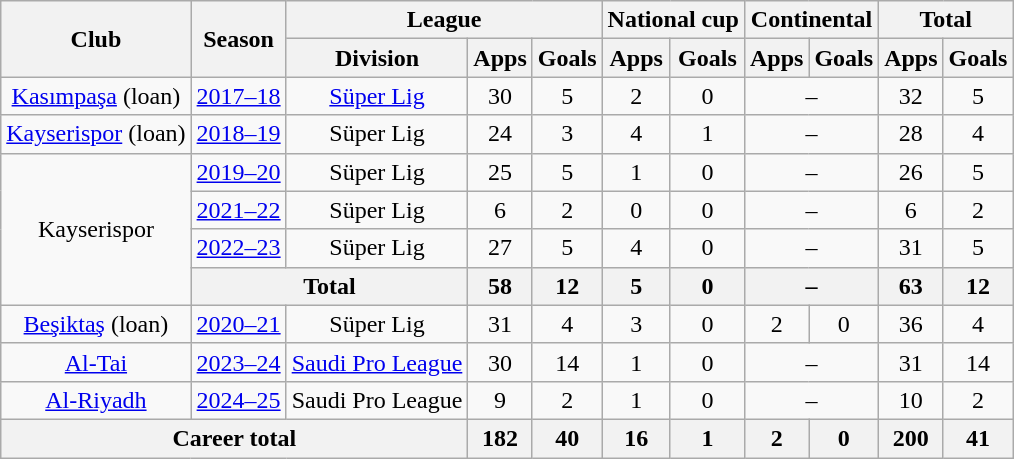<table class="wikitable" style="text-align: center">
<tr>
<th rowspan="2">Club</th>
<th rowspan="2">Season</th>
<th colspan="3">League</th>
<th colspan="2">National cup</th>
<th colspan="2">Continental</th>
<th colspan="2">Total</th>
</tr>
<tr>
<th>Division</th>
<th>Apps</th>
<th>Goals</th>
<th>Apps</th>
<th>Goals</th>
<th>Apps</th>
<th>Goals</th>
<th>Apps</th>
<th>Goals</th>
</tr>
<tr>
<td><a href='#'>Kasımpaşa</a> (loan)</td>
<td><a href='#'>2017–18</a></td>
<td><a href='#'>Süper Lig</a></td>
<td>30</td>
<td>5</td>
<td>2</td>
<td>0</td>
<td colspan="2">–</td>
<td>32</td>
<td>5</td>
</tr>
<tr>
<td><a href='#'>Kayserispor</a> (loan)</td>
<td><a href='#'>2018–19</a></td>
<td>Süper Lig</td>
<td>24</td>
<td>3</td>
<td>4</td>
<td>1</td>
<td colspan="2">–</td>
<td>28</td>
<td>4</td>
</tr>
<tr>
<td rowspan="4">Kayserispor</td>
<td><a href='#'>2019–20</a></td>
<td>Süper Lig</td>
<td>25</td>
<td>5</td>
<td>1</td>
<td>0</td>
<td colspan="2">–</td>
<td>26</td>
<td>5</td>
</tr>
<tr>
<td><a href='#'>2021–22</a></td>
<td>Süper Lig</td>
<td>6</td>
<td>2</td>
<td>0</td>
<td>0</td>
<td colspan="2">–</td>
<td>6</td>
<td>2</td>
</tr>
<tr>
<td><a href='#'>2022–23</a></td>
<td>Süper Lig</td>
<td>27</td>
<td>5</td>
<td>4</td>
<td>0</td>
<td colspan="2">–</td>
<td>31</td>
<td>5</td>
</tr>
<tr>
<th colspan="2">Total</th>
<th>58</th>
<th>12</th>
<th>5</th>
<th>0</th>
<th colspan="2">–</th>
<th>63</th>
<th>12</th>
</tr>
<tr>
<td><a href='#'>Beşiktaş</a> (loan)</td>
<td><a href='#'>2020–21</a></td>
<td>Süper Lig</td>
<td>31</td>
<td>4</td>
<td>3</td>
<td>0</td>
<td>2</td>
<td>0</td>
<td>36</td>
<td>4</td>
</tr>
<tr>
<td><a href='#'>Al-Tai</a></td>
<td><a href='#'>2023–24</a></td>
<td><a href='#'>Saudi Pro League</a></td>
<td>30</td>
<td>14</td>
<td>1</td>
<td>0</td>
<td colspan="2">–</td>
<td>31</td>
<td>14</td>
</tr>
<tr>
<td><a href='#'>Al-Riyadh</a></td>
<td><a href='#'>2024–25</a></td>
<td>Saudi Pro League</td>
<td>9</td>
<td>2</td>
<td>1</td>
<td>0</td>
<td colspan="2">–</td>
<td>10</td>
<td>2</td>
</tr>
<tr>
<th colspan="3">Career total</th>
<th>182</th>
<th>40</th>
<th>16</th>
<th>1</th>
<th>2</th>
<th>0</th>
<th>200</th>
<th>41</th>
</tr>
</table>
